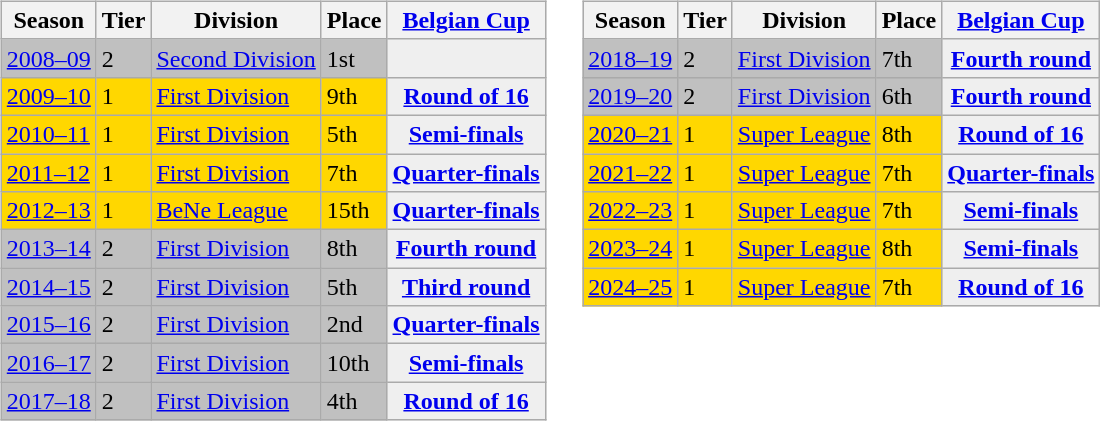<table>
<tr>
<td valign="top" width=0%><br><table class="wikitable">
<tr style="background:#F0F6FA;">
<th>Season</th>
<th>Tier</th>
<th>Division</th>
<th>Place</th>
<th><a href='#'>Belgian Cup</a></th>
</tr>
<tr>
<td style="background:silver;"><a href='#'>2008–09</a></td>
<td style="background:silver;">2</td>
<td style="background:silver;"><a href='#'>Second Division</a></td>
<td style="background:silver;">1st</td>
<th style="background:#efefef;"></th>
</tr>
<tr>
<td style="background:gold;"><a href='#'>2009–10</a></td>
<td style="background:gold;">1</td>
<td style="background:gold;"><a href='#'>First Division</a></td>
<td style="background:gold;">9th</td>
<th style="background:#efefef;"><a href='#'>Round of 16</a></th>
</tr>
<tr>
<td style="background:gold;"><a href='#'>2010–11</a></td>
<td style="background:gold;">1</td>
<td style="background:gold;"><a href='#'>First Division</a></td>
<td style="background:gold;">5th</td>
<th style="background:#efefef;"><a href='#'>Semi-finals</a></th>
</tr>
<tr>
<td style="background:gold;"><a href='#'>2011–12</a></td>
<td style="background:gold;">1</td>
<td style="background:gold;"><a href='#'>First Division</a></td>
<td style="background:gold;">7th</td>
<th style="background:#efefef;"><a href='#'>Quarter-finals</a></th>
</tr>
<tr>
<td style="background:gold;"><a href='#'>2012–13</a></td>
<td style="background:gold;">1</td>
<td style="background:gold;"><a href='#'>BeNe League</a></td>
<td style="background:gold;">15th</td>
<th style="background:#efefef;"><a href='#'>Quarter-finals</a></th>
</tr>
<tr>
<td style="background:silver;"><a href='#'>2013–14</a></td>
<td style="background:silver;">2</td>
<td style="background:silver;"><a href='#'>First Division</a></td>
<td style="background:silver;">8th</td>
<th style="background:#efefef;"><a href='#'>Fourth round</a></th>
</tr>
<tr>
<td style="background:silver;"><a href='#'>2014–15</a></td>
<td style="background:silver;">2</td>
<td style="background:silver;"><a href='#'>First Division</a></td>
<td style="background:silver;">5th</td>
<th style="background:#efefef;"><a href='#'>Third round</a></th>
</tr>
<tr>
<td style="background:silver;"><a href='#'>2015–16</a></td>
<td style="background:silver;">2</td>
<td style="background:silver;"><a href='#'>First Division</a></td>
<td style="background:silver;">2nd</td>
<th style="background:#efefef;"><a href='#'>Quarter-finals</a></th>
</tr>
<tr>
<td style="background:silver;"><a href='#'>2016–17</a></td>
<td style="background:silver;">2</td>
<td style="background:silver;"><a href='#'>First Division</a></td>
<td style="background:silver;">10th</td>
<th style="background:#efefef;"><a href='#'>Semi-finals</a></th>
</tr>
<tr>
<td style="background:silver;"><a href='#'>2017–18</a></td>
<td style="background:silver;">2</td>
<td style="background:silver;"><a href='#'>First Division</a></td>
<td style="background:silver;">4th</td>
<th style="background:#efefef;"><a href='#'>Round of 16</a></th>
</tr>
</table>
</td>
<td></td>
<td valign="top" width=0%><br><table class="wikitable">
<tr style="background:#F0F6FA;">
<th>Season</th>
<th>Tier</th>
<th>Division</th>
<th>Place</th>
<th><a href='#'>Belgian Cup</a></th>
</tr>
<tr>
<td style="background:silver;"><a href='#'>2018–19</a></td>
<td style="background:silver;">2</td>
<td style="background:silver;"><a href='#'>First Division</a></td>
<td style="background:silver;">7th</td>
<th style="background:#efefef;"><a href='#'>Fourth round</a></th>
</tr>
<tr>
<td style="background:silver;"><a href='#'>2019–20</a></td>
<td style="background:silver;">2</td>
<td style="background:silver;"><a href='#'>First Division</a></td>
<td style="background:silver;">6th</td>
<th style="background:#efefef;"><a href='#'>Fourth round</a></th>
</tr>
<tr>
<td style="background:gold;"><a href='#'>2020–21</a></td>
<td style="background:gold;">1</td>
<td style="background:gold;"><a href='#'>Super League</a></td>
<td style="background:gold;">8th</td>
<th style="background:#efefef;"><a href='#'>Round of 16</a></th>
</tr>
<tr>
<td style="background:gold;"><a href='#'>2021–22</a></td>
<td style="background:gold;">1</td>
<td style="background:gold;"><a href='#'>Super League</a></td>
<td style="background:gold;">7th</td>
<th style="background:#efefef;"><a href='#'>Quarter-finals</a></th>
</tr>
<tr>
<td style="background:gold;"><a href='#'>2022–23</a></td>
<td style="background:gold;">1</td>
<td style="background:gold;"><a href='#'>Super League</a></td>
<td style="background:gold;">7th</td>
<th style="background:#efefef;"><a href='#'>Semi-finals</a></th>
</tr>
<tr>
<td style="background:gold;"><a href='#'>2023–24</a></td>
<td style="background:gold;">1</td>
<td style="background:gold;"><a href='#'>Super League</a></td>
<td style="background:gold;">8th</td>
<th style="background:#efefef;"><a href='#'>Semi-finals</a></th>
</tr>
<tr>
<td style="background:gold;"><a href='#'>2024–25</a></td>
<td style="background:gold;">1</td>
<td style="background:gold;"><a href='#'>Super League</a></td>
<td style="background:gold;">7th</td>
<th style="background:#efefef;"><a href='#'>Round of 16</a></th>
</tr>
</table>
</td>
</tr>
</table>
